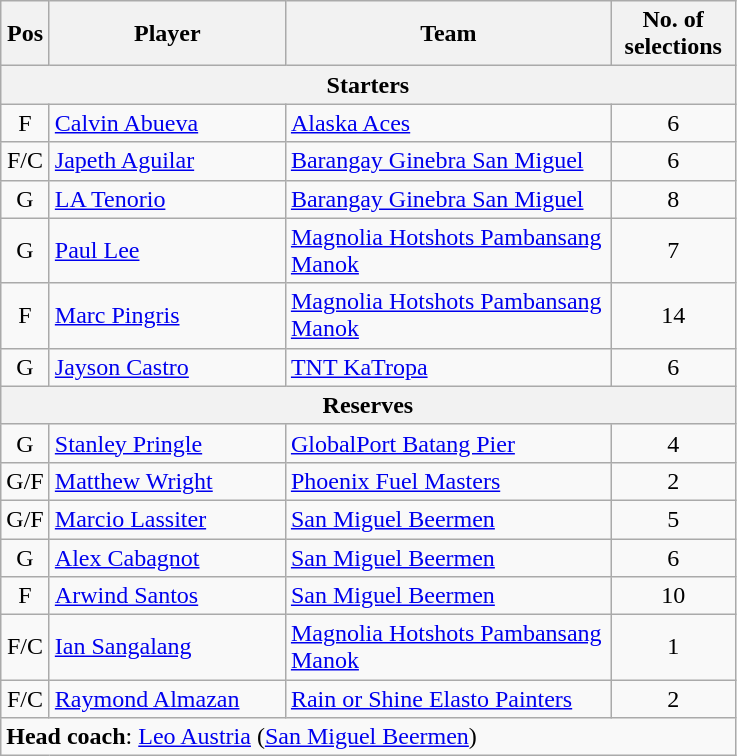<table class="wikitable" style="text-align:center">
<tr>
<th scope="col" width="25px">Pos</th>
<th scope="col" width="150px">Player</th>
<th scope="col" width="210px">Team</th>
<th scope="col" width="75px">No. of selections</th>
</tr>
<tr>
<th scope="col" colspan="5">Starters</th>
</tr>
<tr>
<td>F</td>
<td style="text-align:left"><a href='#'>Calvin Abueva</a></td>
<td style="text-align:left"><a href='#'>Alaska Aces</a></td>
<td>6</td>
</tr>
<tr>
<td>F/C</td>
<td style="text-align:left"><a href='#'>Japeth Aguilar</a></td>
<td style="text-align:left"><a href='#'>Barangay Ginebra San Miguel</a></td>
<td>6</td>
</tr>
<tr>
<td>G</td>
<td style="text-align:left"><a href='#'>LA Tenorio</a></td>
<td style="text-align:left"><a href='#'>Barangay Ginebra San Miguel</a></td>
<td>8</td>
</tr>
<tr>
<td>G</td>
<td style="text-align:left"><a href='#'>Paul Lee</a></td>
<td style="text-align:left"><a href='#'>Magnolia Hotshots Pambansang Manok</a></td>
<td>7</td>
</tr>
<tr>
<td>F</td>
<td style="text-align:left"><a href='#'>Marc Pingris</a></td>
<td style="text-align:left"><a href='#'>Magnolia Hotshots Pambansang Manok</a></td>
<td>14</td>
</tr>
<tr>
<td>G</td>
<td style="text-align:left"><a href='#'>Jayson Castro</a></td>
<td style="text-align:left"><a href='#'>TNT KaTropa</a></td>
<td>6</td>
</tr>
<tr>
<th scope="col" colspan="5">Reserves</th>
</tr>
<tr>
<td>G</td>
<td style="text-align:left"><a href='#'>Stanley Pringle</a></td>
<td style="text-align:left"><a href='#'>GlobalPort Batang Pier</a></td>
<td>4</td>
</tr>
<tr>
<td>G/F</td>
<td style="text-align:left"><a href='#'>Matthew Wright</a></td>
<td style="text-align:left"><a href='#'>Phoenix Fuel Masters</a></td>
<td>2</td>
</tr>
<tr>
<td>G/F</td>
<td style="text-align:left"><a href='#'>Marcio Lassiter</a></td>
<td style="text-align:left"><a href='#'>San Miguel Beermen</a></td>
<td>5</td>
</tr>
<tr>
<td>G</td>
<td style="text-align:left"><a href='#'>Alex Cabagnot</a></td>
<td style="text-align:left"><a href='#'>San Miguel Beermen</a></td>
<td>6</td>
</tr>
<tr>
<td>F</td>
<td style="text-align:left"><a href='#'>Arwind Santos</a></td>
<td style="text-align:left"><a href='#'>San Miguel Beermen</a></td>
<td>10</td>
</tr>
<tr>
<td>F/C</td>
<td style="text-align:left"><a href='#'>Ian Sangalang</a></td>
<td style="text-align:left"><a href='#'>Magnolia Hotshots Pambansang Manok</a></td>
<td>1</td>
</tr>
<tr>
<td>F/C</td>
<td style="text-align:left"><a href='#'>Raymond Almazan</a></td>
<td style="text-align:left"><a href='#'>Rain or Shine Elasto Painters</a></td>
<td>2</td>
</tr>
<tr>
<td style="text-align:left" colspan="5"><strong>Head coach</strong>: <a href='#'>Leo Austria</a> (<a href='#'>San Miguel Beermen</a>)</td>
</tr>
</table>
